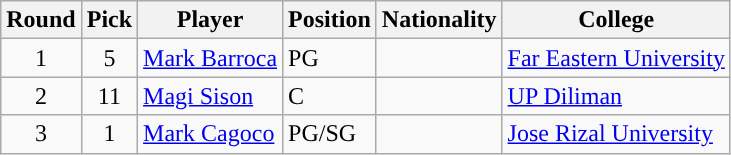<table class="wikitable sortable sortable">
<tr>
<th>Round</th>
<th>Pick</th>
<th>Player</th>
<th>Position</th>
<th>Nationality</th>
<th>College</th>
</tr>
<tr>
<td align=center>1</td>
<td align=center>5</td>
<td><a href='#'>Mark Barroca</a></td>
<td>PG</td>
<td></td>
<td><a href='#'>Far Eastern University</a></td>
</tr>
<tr>
<td align=center>2</td>
<td align=center>11</td>
<td><a href='#'>Magi Sison</a></td>
<td>C</td>
<td></td>
<td><a href='#'>UP Diliman</a></td>
</tr>
<tr>
<td align=center>3</td>
<td align=center>1</td>
<td><a href='#'>Mark Cagoco</a></td>
<td>PG/SG</td>
<td></td>
<td><a href='#'>Jose Rizal University</a></td>
</tr>
</table>
